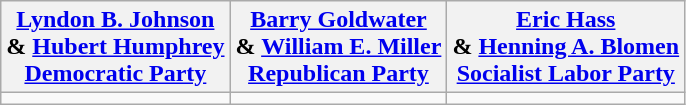<table class="wikitable" style="text-align:center;">
<tr>
<th><a href='#'>Lyndon B. Johnson</a><br> & <a href='#'>Hubert Humphrey</a><br><a href='#'>Democratic Party</a></th>
<th><a href='#'>Barry Goldwater</a><br> & <a href='#'>William E. Miller</a><br><a href='#'>Republican Party</a></th>
<th><a href='#'>Eric Hass</a><br> & <a href='#'>Henning A. Blomen</a><br><a href='#'>Socialist Labor Party</a></th>
</tr>
<tr>
<td></td>
<td></td>
<td></td>
</tr>
</table>
